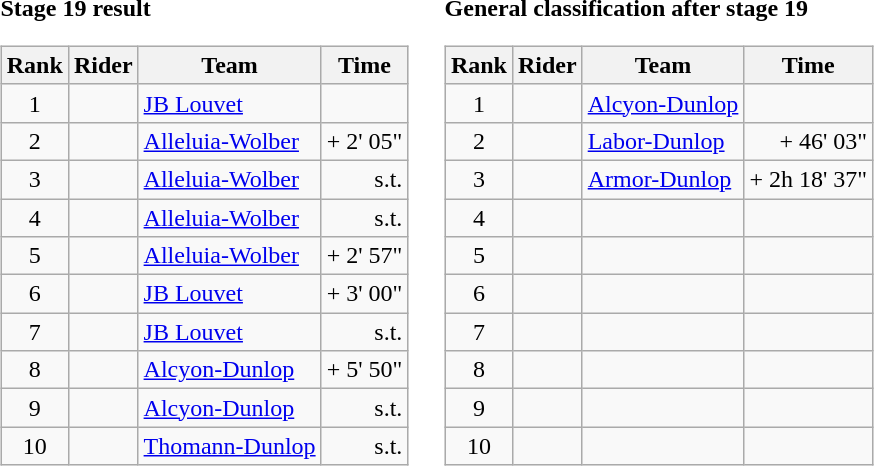<table>
<tr>
<td><strong>Stage 19 result</strong><br><table class="wikitable">
<tr>
<th scope="col">Rank</th>
<th scope="col">Rider</th>
<th scope="col">Team</th>
<th scope="col">Time</th>
</tr>
<tr>
<td style="text-align:center;">1</td>
<td></td>
<td><a href='#'>JB Louvet</a></td>
<td style="text-align:right;"></td>
</tr>
<tr>
<td style="text-align:center;">2</td>
<td></td>
<td><a href='#'>Alleluia-Wolber</a></td>
<td style="text-align:right;">+ 2' 05"</td>
</tr>
<tr>
<td style="text-align:center;">3</td>
<td></td>
<td><a href='#'>Alleluia-Wolber</a></td>
<td style="text-align:right;">s.t.</td>
</tr>
<tr>
<td style="text-align:center;">4</td>
<td></td>
<td><a href='#'>Alleluia-Wolber</a></td>
<td style="text-align:right;">s.t.</td>
</tr>
<tr>
<td style="text-align:center;">5</td>
<td></td>
<td><a href='#'>Alleluia-Wolber</a></td>
<td style="text-align:right;">+ 2' 57"</td>
</tr>
<tr>
<td style="text-align:center;">6</td>
<td></td>
<td><a href='#'>JB Louvet</a></td>
<td style="text-align:right;">+ 3' 00"</td>
</tr>
<tr>
<td style="text-align:center;">7</td>
<td></td>
<td><a href='#'>JB Louvet</a></td>
<td style="text-align:right;">s.t.</td>
</tr>
<tr>
<td style="text-align:center;">8</td>
<td></td>
<td><a href='#'>Alcyon-Dunlop</a></td>
<td style="text-align:right;">+ 5' 50"</td>
</tr>
<tr>
<td style="text-align:center;">9</td>
<td></td>
<td><a href='#'>Alcyon-Dunlop</a></td>
<td style="text-align:right;">s.t.</td>
</tr>
<tr>
<td style="text-align:center;">10</td>
<td></td>
<td><a href='#'>Thomann-Dunlop</a></td>
<td style="text-align:right;">s.t.</td>
</tr>
</table>
</td>
<td></td>
<td><strong>General classification after stage 19</strong><br><table class="wikitable">
<tr>
<th scope="col">Rank</th>
<th scope="col">Rider</th>
<th scope="col">Team</th>
<th scope="col">Time</th>
</tr>
<tr>
<td style="text-align:center;">1</td>
<td></td>
<td><a href='#'>Alcyon-Dunlop</a></td>
<td style="text-align:right;"></td>
</tr>
<tr>
<td style="text-align:center;">2</td>
<td></td>
<td><a href='#'>Labor-Dunlop</a></td>
<td style="text-align:right;">+ 46' 03"</td>
</tr>
<tr>
<td style="text-align:center;">3</td>
<td></td>
<td><a href='#'>Armor-Dunlop</a></td>
<td style="text-align:right;">+ 2h 18' 37"</td>
</tr>
<tr>
<td style="text-align:center;">4</td>
<td></td>
<td></td>
<td></td>
</tr>
<tr>
<td style="text-align:center;">5</td>
<td></td>
<td></td>
<td></td>
</tr>
<tr>
<td style="text-align:center;">6</td>
<td></td>
<td></td>
<td></td>
</tr>
<tr>
<td style="text-align:center;">7</td>
<td></td>
<td></td>
<td></td>
</tr>
<tr>
<td style="text-align:center;">8</td>
<td></td>
<td></td>
<td></td>
</tr>
<tr>
<td style="text-align:center;">9</td>
<td></td>
<td></td>
<td></td>
</tr>
<tr>
<td style="text-align:center;">10</td>
<td></td>
<td></td>
<td></td>
</tr>
</table>
</td>
</tr>
</table>
